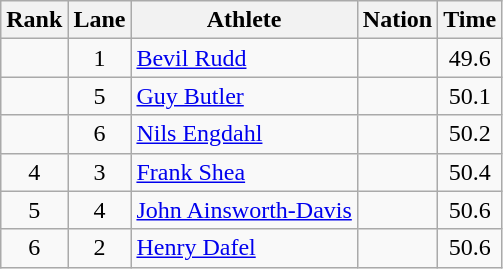<table class="wikitable sortable" style="text-align:center">
<tr>
<th>Rank</th>
<th>Lane</th>
<th>Athlete</th>
<th>Nation</th>
<th>Time</th>
</tr>
<tr>
<td></td>
<td>1</td>
<td align="left"><a href='#'>Bevil Rudd</a></td>
<td align=left></td>
<td>49.6</td>
</tr>
<tr>
<td></td>
<td>5</td>
<td align="left"><a href='#'>Guy Butler</a></td>
<td align=left></td>
<td>50.1</td>
</tr>
<tr>
<td></td>
<td>6</td>
<td align="left"><a href='#'>Nils Engdahl</a></td>
<td align=left></td>
<td>50.2</td>
</tr>
<tr>
<td>4</td>
<td>3</td>
<td align="left"><a href='#'>Frank Shea</a></td>
<td align=left></td>
<td>50.4</td>
</tr>
<tr>
<td>5</td>
<td>4</td>
<td align="left"><a href='#'>John Ainsworth-Davis</a></td>
<td align=left></td>
<td>50.6</td>
</tr>
<tr>
<td>6</td>
<td>2</td>
<td align="left"><a href='#'>Henry Dafel</a></td>
<td align=left></td>
<td>50.6</td>
</tr>
</table>
